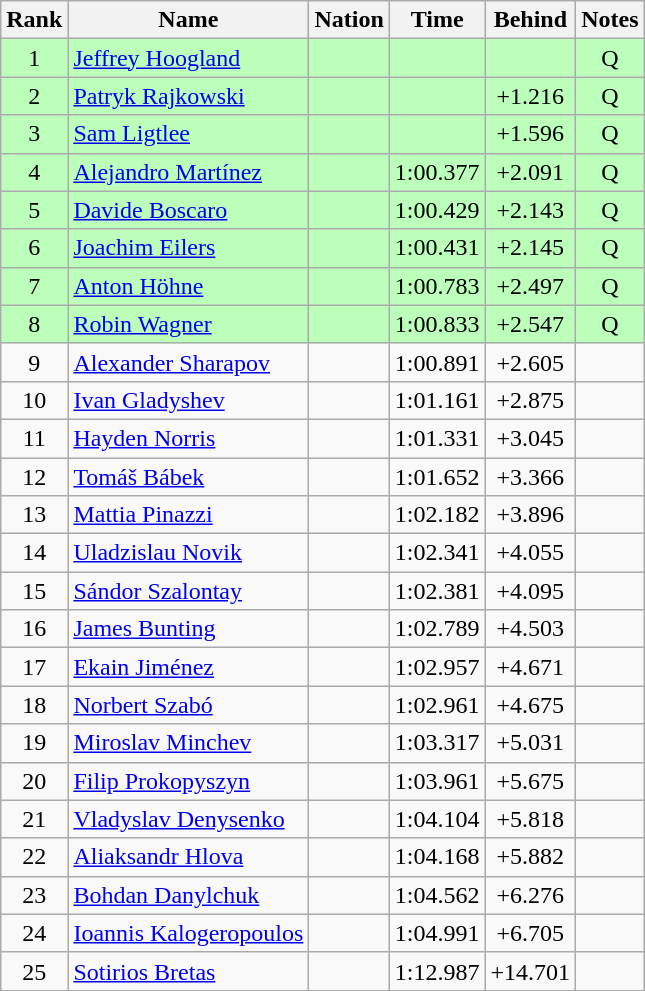<table class="wikitable sortable" style="text-align:center">
<tr>
<th>Rank</th>
<th>Name</th>
<th>Nation</th>
<th>Time</th>
<th>Behind</th>
<th>Notes</th>
</tr>
<tr bgcolor=bbffbb>
<td>1</td>
<td align=left><a href='#'>Jeffrey Hoogland</a></td>
<td align=left></td>
<td></td>
<td></td>
<td>Q</td>
</tr>
<tr bgcolor=bbffbb>
<td>2</td>
<td align=left><a href='#'>Patryk Rajkowski</a></td>
<td align=left></td>
<td></td>
<td>+1.216</td>
<td>Q</td>
</tr>
<tr bgcolor=bbffbb>
<td>3</td>
<td align=left><a href='#'>Sam Ligtlee</a></td>
<td align=left></td>
<td></td>
<td>+1.596</td>
<td>Q</td>
</tr>
<tr bgcolor=bbffbb>
<td>4</td>
<td align=left><a href='#'>Alejandro Martínez</a></td>
<td align=left></td>
<td>1:00.377</td>
<td>+2.091</td>
<td>Q</td>
</tr>
<tr bgcolor=bbffbb>
<td>5</td>
<td align=left><a href='#'>Davide Boscaro</a></td>
<td align=left></td>
<td>1:00.429</td>
<td>+2.143</td>
<td>Q</td>
</tr>
<tr bgcolor=bbffbb>
<td>6</td>
<td align=left><a href='#'>Joachim Eilers</a></td>
<td align=left></td>
<td>1:00.431</td>
<td>+2.145</td>
<td>Q</td>
</tr>
<tr bgcolor=bbffbb>
<td>7</td>
<td align=left><a href='#'>Anton Höhne</a></td>
<td align=left></td>
<td>1:00.783</td>
<td>+2.497</td>
<td>Q</td>
</tr>
<tr bgcolor=bbffbb>
<td>8</td>
<td align=left><a href='#'>Robin Wagner</a></td>
<td align=left></td>
<td>1:00.833</td>
<td>+2.547</td>
<td>Q</td>
</tr>
<tr>
<td>9</td>
<td align=left><a href='#'>Alexander Sharapov</a></td>
<td align=left></td>
<td>1:00.891</td>
<td>+2.605</td>
<td></td>
</tr>
<tr>
<td>10</td>
<td align=left><a href='#'>Ivan Gladyshev</a></td>
<td align=left></td>
<td>1:01.161</td>
<td>+2.875</td>
<td></td>
</tr>
<tr>
<td>11</td>
<td align=left><a href='#'>Hayden Norris</a></td>
<td align=left></td>
<td>1:01.331</td>
<td>+3.045</td>
<td></td>
</tr>
<tr>
<td>12</td>
<td align=left><a href='#'>Tomáš Bábek</a></td>
<td align=left></td>
<td>1:01.652</td>
<td>+3.366</td>
<td></td>
</tr>
<tr>
<td>13</td>
<td align=left><a href='#'>Mattia Pinazzi</a></td>
<td align=left></td>
<td>1:02.182</td>
<td>+3.896</td>
<td></td>
</tr>
<tr>
<td>14</td>
<td align=left><a href='#'>Uladzislau Novik</a></td>
<td align=left></td>
<td>1:02.341</td>
<td>+4.055</td>
<td></td>
</tr>
<tr>
<td>15</td>
<td align=left><a href='#'>Sándor Szalontay</a></td>
<td align=left></td>
<td>1:02.381</td>
<td>+4.095</td>
<td></td>
</tr>
<tr>
<td>16</td>
<td align=left><a href='#'>James Bunting</a></td>
<td align=left></td>
<td>1:02.789</td>
<td>+4.503</td>
<td></td>
</tr>
<tr>
<td>17</td>
<td align=left><a href='#'>Ekain Jiménez</a></td>
<td align=left></td>
<td>1:02.957</td>
<td>+4.671</td>
<td></td>
</tr>
<tr>
<td>18</td>
<td align=left><a href='#'>Norbert Szabó</a></td>
<td align=left></td>
<td>1:02.961</td>
<td>+4.675</td>
<td></td>
</tr>
<tr>
<td>19</td>
<td align=left><a href='#'>Miroslav Minchev</a></td>
<td align=left></td>
<td>1:03.317</td>
<td>+5.031</td>
<td></td>
</tr>
<tr>
<td>20</td>
<td align=left><a href='#'>Filip Prokopyszyn</a></td>
<td align=left></td>
<td>1:03.961</td>
<td>+5.675</td>
<td></td>
</tr>
<tr>
<td>21</td>
<td align=left><a href='#'>Vladyslav Denysenko</a></td>
<td align=left></td>
<td>1:04.104</td>
<td>+5.818</td>
<td></td>
</tr>
<tr>
<td>22</td>
<td align=left><a href='#'>Aliaksandr Hlova</a></td>
<td align=left></td>
<td>1:04.168</td>
<td>+5.882</td>
<td></td>
</tr>
<tr>
<td>23</td>
<td align=left><a href='#'>Bohdan Danylchuk</a></td>
<td align=left></td>
<td>1:04.562</td>
<td>+6.276</td>
<td></td>
</tr>
<tr>
<td>24</td>
<td align=left><a href='#'>Ioannis Kalogeropoulos</a></td>
<td align=left></td>
<td>1:04.991</td>
<td>+6.705</td>
<td></td>
</tr>
<tr>
<td>25</td>
<td align=left><a href='#'>Sotirios Bretas</a></td>
<td align=left></td>
<td>1:12.987</td>
<td>+14.701</td>
<td></td>
</tr>
</table>
